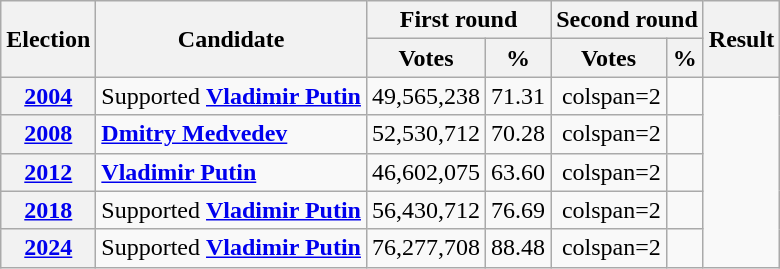<table class=wikitable style=text-align:right>
<tr>
<th rowspan="2">Election</th>
<th rowspan="2">Candidate</th>
<th colspan="2" scope="col">First round</th>
<th colspan="2">Second round</th>
<th rowspan="2">Result</th>
</tr>
<tr>
<th>Votes</th>
<th>%</th>
<th>Votes</th>
<th>%</th>
</tr>
<tr>
<th><a href='#'>2004</a></th>
<td align=left>Supported <strong><a href='#'>Vladimir Putin</a></strong></td>
<td>49,565,238</td>
<td>71.31</td>
<td>colspan=2 </td>
<td></td>
</tr>
<tr>
<th><a href='#'>2008</a></th>
<td align=left><strong><a href='#'>Dmitry Medvedev</a></strong></td>
<td>52,530,712</td>
<td>70.28</td>
<td>colspan=2 </td>
<td></td>
</tr>
<tr>
<th><a href='#'>2012</a></th>
<td align=left><strong><a href='#'>Vladimir Putin</a></strong></td>
<td>46,602,075</td>
<td>63.60</td>
<td>colspan=2 </td>
<td></td>
</tr>
<tr>
<th><a href='#'>2018</a></th>
<td align=left>Supported <strong><a href='#'>Vladimir Putin</a></strong></td>
<td>56,430,712</td>
<td>76.69</td>
<td>colspan=2 </td>
<td></td>
</tr>
<tr>
<th><a href='#'>2024</a></th>
<td align=left>Supported <strong><a href='#'>Vladimir Putin</a></strong></td>
<td>76,277,708</td>
<td>88.48</td>
<td>colspan=2 </td>
<td></td>
</tr>
</table>
